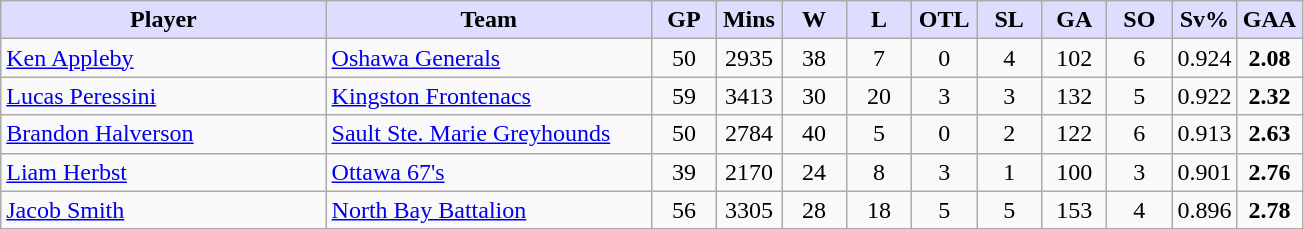<table class="wikitable" style="text-align:center">
<tr>
<th style="background:#ddf; width:25%;">Player</th>
<th style="background:#ddf; width:25%;">Team</th>
<th style="background:#ddf; width:5%;">GP</th>
<th style="background:#ddf; width:5%;">Mins</th>
<th style="background:#ddf; width:5%;">W</th>
<th style="background:#ddf; width:5%;">L</th>
<th style="background:#ddf; width:5%;">OTL</th>
<th style="background:#ddf; width:5%;">SL</th>
<th style="background:#ddf; width:5%;">GA</th>
<th style="background:#ddf; width:5%;">SO</th>
<th style="background:#ddf; width:5%;">Sv%</th>
<th style="background:#ddf; width:5%;">GAA</th>
</tr>
<tr>
<td align=left><a href='#'>Ken Appleby</a></td>
<td align=left><a href='#'>Oshawa Generals</a></td>
<td>50</td>
<td>2935</td>
<td>38</td>
<td>7</td>
<td>0</td>
<td>4</td>
<td>102</td>
<td>6</td>
<td>0.924</td>
<td><strong>2.08</strong></td>
</tr>
<tr>
<td align=left><a href='#'>Lucas Peressini</a></td>
<td align=left><a href='#'>Kingston Frontenacs</a></td>
<td>59</td>
<td>3413</td>
<td>30</td>
<td>20</td>
<td>3</td>
<td>3</td>
<td>132</td>
<td>5</td>
<td>0.922</td>
<td><strong>2.32</strong></td>
</tr>
<tr>
<td align=left><a href='#'>Brandon Halverson</a></td>
<td align=left><a href='#'>Sault Ste. Marie Greyhounds</a></td>
<td>50</td>
<td>2784</td>
<td>40</td>
<td>5</td>
<td>0</td>
<td>2</td>
<td>122</td>
<td>6</td>
<td>0.913</td>
<td><strong>2.63</strong></td>
</tr>
<tr>
<td align=left><a href='#'>Liam Herbst</a></td>
<td align=left><a href='#'>Ottawa 67's</a></td>
<td>39</td>
<td>2170</td>
<td>24</td>
<td>8</td>
<td>3</td>
<td>1</td>
<td>100</td>
<td>3</td>
<td>0.901</td>
<td><strong>2.76</strong></td>
</tr>
<tr>
<td align=left><a href='#'>Jacob Smith</a></td>
<td align=left><a href='#'>North Bay Battalion</a></td>
<td>56</td>
<td>3305</td>
<td>28</td>
<td>18</td>
<td>5</td>
<td>5</td>
<td>153</td>
<td>4</td>
<td>0.896</td>
<td><strong>2.78</strong></td>
</tr>
</table>
